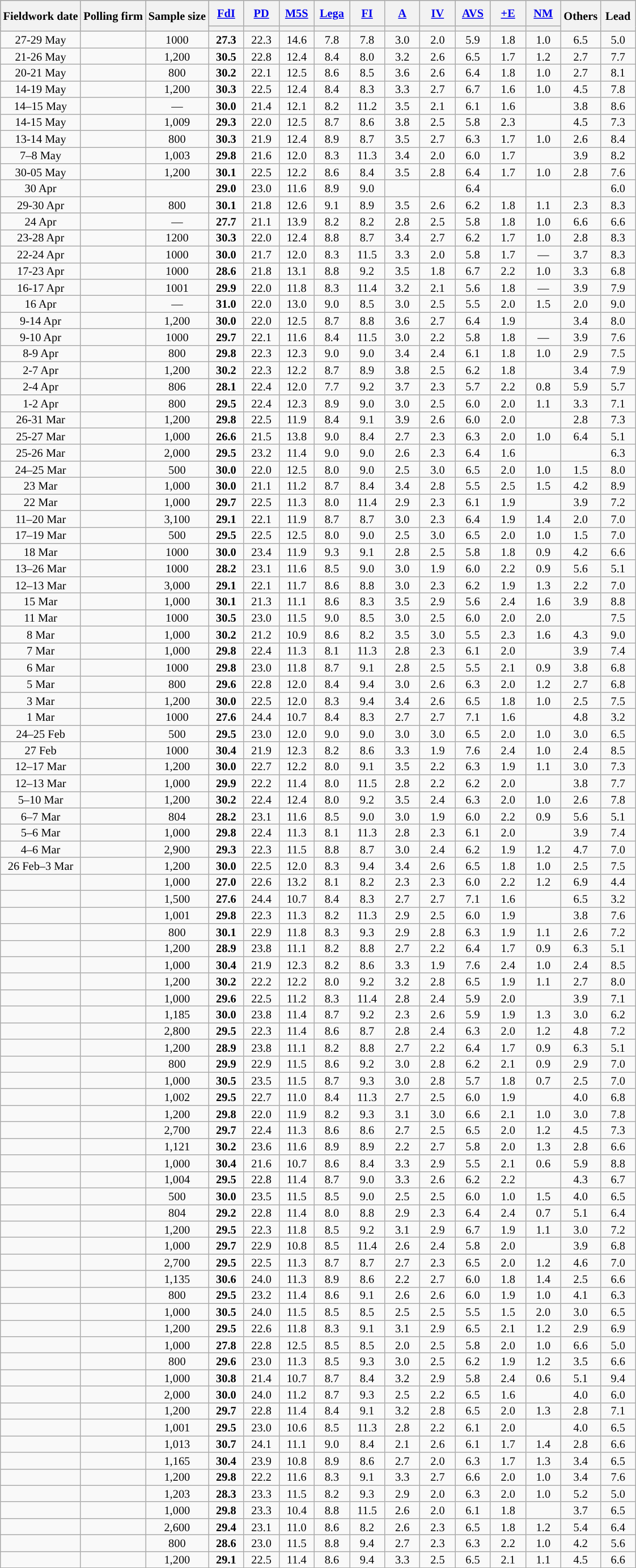<table class="wikitable sortable mw-collapsible" style="text-align:center;font-size:85%;line-height:13px">
<tr style="height:30px; background-color:#8B8B8B">
<th rowspan="2">Fieldwork date</th>
<th rowspan="2">Polling firm</th>
<th rowspan="2">Sample size</th>
<th style="width:35px;"><a href='#'>FdI</a></th>
<th style="width:35px;"><a href='#'>PD</a></th>
<th style="width:35px;"><a href='#'>M5S</a></th>
<th style="width:35px;"><a href='#'>Lega</a></th>
<th style="width:35px;"><a href='#'>FI</a></th>
<th style="width:35px;"><a href='#'>A</a></th>
<th style="width:35px;"><a href='#'>IV</a></th>
<th style="width:35px;"><a href='#'>AVS</a></th>
<th style="width:35px;"><a href='#'>+E</a></th>
<th style="width:35px;"><a href='#'>NM</a></th>
<th style="width:35px;" rowspan="2">Others</th>
<th style="width:35px;" rowspan="2">Lead</th>
</tr>
<tr>
<th style="background:"></th>
<th style="background:"></th>
<th style="background:"></th>
<th style="background:"></th>
<th style="background:"></th>
<th style="background:"></th>
<th style="background:"></th>
<th style="background:"></th>
<th style="background:"></th>
<th style="background:"></th>
</tr>
<tr>
<td>27-29 May</td>
<td></td>
<td>1000</td>
<td><strong>27.3</strong></td>
<td>22.3</td>
<td>14.6</td>
<td>7.8</td>
<td>7.8</td>
<td>3.0</td>
<td>2.0</td>
<td>5.9</td>
<td>1.8</td>
<td>1.0</td>
<td>6.5</td>
<td style="background:">5.0</td>
</tr>
<tr>
<td>21-26 May</td>
<td></td>
<td>1,200</td>
<td><strong>30.5</strong></td>
<td>22.8</td>
<td>12.4</td>
<td>8.4</td>
<td>8.0</td>
<td>3.2</td>
<td>2.6</td>
<td>6.5</td>
<td>1.7</td>
<td>1.2</td>
<td>2.7</td>
<td style="background:">7.7</td>
</tr>
<tr>
<td>20-21 May</td>
<td></td>
<td>800</td>
<td><strong>30.2</strong></td>
<td>22.1</td>
<td>12.5</td>
<td>8.6</td>
<td>8.5</td>
<td>3.6</td>
<td>2.6</td>
<td>6.4</td>
<td>1.8</td>
<td>1.0</td>
<td>2.7</td>
<td style="background:">8.1</td>
</tr>
<tr>
<td>14-19 May</td>
<td></td>
<td>1,200</td>
<td><strong>30.3</strong></td>
<td>22.5</td>
<td>12.4</td>
<td>8.4</td>
<td>8.3</td>
<td>3.3</td>
<td>2.7</td>
<td>6.7</td>
<td>1.6</td>
<td>1.0</td>
<td>4.5</td>
<td style="background:">7.8</td>
</tr>
<tr>
<td>14–15 May</td>
<td></td>
<td>—</td>
<td><strong>30.0</strong></td>
<td>21.4</td>
<td>12.1</td>
<td>8.2</td>
<td>11.2</td>
<td>3.5</td>
<td>2.1</td>
<td>6.1</td>
<td>1.6</td>
<td></td>
<td>3.8</td>
<td style="background:">8.6</td>
</tr>
<tr>
<td>14-15 May</td>
<td></td>
<td>1,009</td>
<td><strong>29.3</strong></td>
<td>22.0</td>
<td>12.5</td>
<td>8.7</td>
<td>8.6</td>
<td>3.8</td>
<td>2.5</td>
<td>5.8</td>
<td>2.3</td>
<td></td>
<td>4.5</td>
<td style="background:">7.3</td>
</tr>
<tr>
<td>13-14 May</td>
<td></td>
<td>800</td>
<td><strong>30.3</strong></td>
<td>21.9</td>
<td>12.4</td>
<td>8.9</td>
<td>8.7</td>
<td>3.5</td>
<td>2.7</td>
<td>6.3</td>
<td>1.7</td>
<td>1.0</td>
<td>2.6</td>
<td style="background:">8.4</td>
</tr>
<tr>
<td>7–8 May</td>
<td></td>
<td>1,003</td>
<td><strong>29.8</strong></td>
<td>21.6</td>
<td>12.0</td>
<td>8.3</td>
<td>11.3</td>
<td>3.4</td>
<td>2.0</td>
<td>6.0</td>
<td>1.7</td>
<td></td>
<td>3.9</td>
<td style="background:">8.2</td>
</tr>
<tr>
<td>30-05 May</td>
<td></td>
<td>1,200</td>
<td><strong>30.1</strong></td>
<td>22.5</td>
<td>12.2</td>
<td>8.6</td>
<td>8.4</td>
<td>3.5</td>
<td>2.8</td>
<td>6.4</td>
<td>1.7</td>
<td>1.0</td>
<td>2.8</td>
<td style="background:">7.6</td>
</tr>
<tr>
<td>30 Apr</td>
<td></td>
<td></td>
<td><strong>29.0</strong></td>
<td>23.0</td>
<td>11.6</td>
<td>8.9</td>
<td>9.0</td>
<td></td>
<td></td>
<td>6.4</td>
<td></td>
<td></td>
<td></td>
<td style="background:">6.0</td>
</tr>
<tr>
<td>29-30 Apr</td>
<td></td>
<td>800</td>
<td><strong>30.1</strong></td>
<td>21.8</td>
<td>12.6</td>
<td>9.1</td>
<td>8.9</td>
<td>3.5</td>
<td>2.6</td>
<td>6.2</td>
<td>1.8</td>
<td>1.1</td>
<td>2.3</td>
<td style="background:">8.3</td>
</tr>
<tr>
<td>24 Apr</td>
<td></td>
<td>—</td>
<td><strong>27.7</strong></td>
<td>21.1</td>
<td>13.9</td>
<td>8.2</td>
<td>8.2</td>
<td>2.8</td>
<td>2.5</td>
<td>5.8</td>
<td>1.8</td>
<td>1.0</td>
<td>6.6</td>
<td style="background:">6.6</td>
</tr>
<tr>
<td>23-28 Apr</td>
<td></td>
<td>1200</td>
<td><strong>30.3</strong></td>
<td>22.0</td>
<td>12.4</td>
<td>8.8</td>
<td>8.7</td>
<td>3.4</td>
<td>2.7</td>
<td>6.2</td>
<td>1.7</td>
<td>1.0</td>
<td>2.8</td>
<td style="background:">8.3</td>
</tr>
<tr>
<td>22-24 Apr</td>
<td></td>
<td>1000</td>
<td><strong>30.0</strong></td>
<td>21.7</td>
<td>12.0</td>
<td>8.3</td>
<td>11.5</td>
<td>3.3</td>
<td>2.0</td>
<td>5.8</td>
<td>1.7</td>
<td>—</td>
<td>3.7</td>
<td style="background:">8.3</td>
</tr>
<tr>
<td>17-23 Apr</td>
<td></td>
<td>1000</td>
<td><strong>28.6</strong></td>
<td>21.8</td>
<td>13.1</td>
<td>8.8</td>
<td>9.2</td>
<td>3.5</td>
<td>1.8</td>
<td>6.7</td>
<td>2.2</td>
<td>1.0</td>
<td>3.3</td>
<td style="background:">6.8</td>
</tr>
<tr>
<td>16-17 Apr</td>
<td></td>
<td>1001</td>
<td><strong>29.9</strong></td>
<td>22.0</td>
<td>11.8</td>
<td>8.3</td>
<td>11.4</td>
<td>3.2</td>
<td>2.1</td>
<td>5.6</td>
<td>1.8</td>
<td>—</td>
<td>3.9</td>
<td style="background:">7.9</td>
</tr>
<tr>
<td>16 Apr</td>
<td></td>
<td>—</td>
<td><strong>31.0</strong></td>
<td>22.0</td>
<td>13.0</td>
<td>9.0</td>
<td>8.5</td>
<td>3.0</td>
<td>2.5</td>
<td>5.5</td>
<td>2.0</td>
<td>1.5</td>
<td>2.0</td>
<td style="background:">9.0</td>
</tr>
<tr>
<td>9-14 Apr</td>
<td></td>
<td>1,200</td>
<td><strong>30.0</strong></td>
<td>22.0</td>
<td>12.5</td>
<td>8.7</td>
<td>8.8</td>
<td>3.6</td>
<td>2.7</td>
<td>6.4</td>
<td>1.9</td>
<td></td>
<td>3.4</td>
<td style="background:">8.0</td>
</tr>
<tr>
<td>9-10 Apr</td>
<td></td>
<td>1000</td>
<td><strong>29.7</strong></td>
<td>22.1</td>
<td>11.6</td>
<td>8.4</td>
<td>11.5</td>
<td>3.0</td>
<td>2.2</td>
<td>5.8</td>
<td>1.8</td>
<td>—</td>
<td>3.9</td>
<td style="background:">7.6</td>
</tr>
<tr>
<td>8-9 Apr</td>
<td></td>
<td>800</td>
<td><strong>29.8</strong></td>
<td>22.3</td>
<td>12.3</td>
<td>9.0</td>
<td>9.0</td>
<td>3.4</td>
<td>2.4</td>
<td>6.1</td>
<td>1.8</td>
<td>1.0</td>
<td>2.9</td>
<td style="background:">7.5</td>
</tr>
<tr>
<td>2-7 Apr</td>
<td></td>
<td>1,200</td>
<td><strong>30.2</strong></td>
<td>22.3</td>
<td>12.2</td>
<td>8.7</td>
<td>8.9</td>
<td>3.8</td>
<td>2.5</td>
<td>6.2</td>
<td>1.8</td>
<td></td>
<td>3.4</td>
<td style="background:">7.9</td>
</tr>
<tr>
<td>2-4 Apr</td>
<td></td>
<td>806</td>
<td><strong>28.1</strong></td>
<td>22.4</td>
<td>12.0</td>
<td>7.7</td>
<td>9.2</td>
<td>3.7</td>
<td>2.3</td>
<td>5.7</td>
<td>2.2</td>
<td>0.8</td>
<td>5.9</td>
<td style="background:">5.7</td>
</tr>
<tr>
<td>1-2 Apr</td>
<td></td>
<td>800</td>
<td><strong>29.5</strong></td>
<td>22.4</td>
<td>12.3</td>
<td>8.9</td>
<td>9.0</td>
<td>3.0</td>
<td>2.5</td>
<td>6.0</td>
<td>2.0</td>
<td>1.1</td>
<td>3.3</td>
<td style="background:">7.1</td>
</tr>
<tr>
<td>26-31 Mar</td>
<td></td>
<td>1,200</td>
<td><strong>29.8</strong></td>
<td>22.5</td>
<td>11.9</td>
<td>8.4</td>
<td>9.1</td>
<td>3.9</td>
<td>2.6</td>
<td>6.0</td>
<td>2.0</td>
<td></td>
<td>2.8</td>
<td style="background:">7.3</td>
</tr>
<tr>
<td>25-27 Mar</td>
<td></td>
<td>1,000</td>
<td><strong>26.6</strong></td>
<td>21.5</td>
<td>13.8</td>
<td>9.0</td>
<td>8.4</td>
<td>2.7</td>
<td>2.3</td>
<td>6.3</td>
<td>2.0</td>
<td>1.0</td>
<td>6.4</td>
<td style="background:">5.1</td>
</tr>
<tr>
<td>25-26 Mar</td>
<td></td>
<td>2,000</td>
<td><strong>29.5</strong></td>
<td>23.2</td>
<td>11.4</td>
<td>9.0</td>
<td>9.0</td>
<td>2.6</td>
<td>2.3</td>
<td>6.4</td>
<td>1.6</td>
<td></td>
<td></td>
<td style="background:">6.3</td>
</tr>
<tr>
<td>24–25 Mar</td>
<td></td>
<td>500</td>
<td><strong>30.0</strong></td>
<td>22.0</td>
<td>12.5</td>
<td>8.0</td>
<td>9.0</td>
<td>2.5</td>
<td>3.0</td>
<td>6.5</td>
<td>2.0</td>
<td>1.0</td>
<td>1.5</td>
<td style="background:">8.0</td>
</tr>
<tr>
<td>23 Mar</td>
<td></td>
<td>1,000</td>
<td><strong>30.0</strong></td>
<td>21.1</td>
<td>11.2</td>
<td>8.7</td>
<td>8.4</td>
<td>3.4</td>
<td>2.8</td>
<td>5.5</td>
<td>2.5</td>
<td>1.5</td>
<td>4.2</td>
<td style="background:">8.9</td>
</tr>
<tr>
<td>22 Mar</td>
<td></td>
<td>1,000</td>
<td><strong>29.7</strong></td>
<td>22.5</td>
<td>11.3</td>
<td>8.0</td>
<td>11.4</td>
<td>2.9</td>
<td>2.3</td>
<td>6.1</td>
<td>1.9</td>
<td></td>
<td>3.9</td>
<td style="background:">7.2</td>
</tr>
<tr>
<td>11–20 Mar</td>
<td></td>
<td>3,100</td>
<td><strong>29.1</strong></td>
<td>22.1</td>
<td>11.9</td>
<td>8.7</td>
<td>8.7</td>
<td>3.0</td>
<td>2.3</td>
<td>6.4</td>
<td>1.9</td>
<td>1.4</td>
<td>2.0</td>
<td style="background:">7.0</td>
</tr>
<tr>
<td>17–19 Mar</td>
<td></td>
<td>500</td>
<td><strong>29.5</strong></td>
<td>22.5</td>
<td>12.5</td>
<td>8.0</td>
<td>9.0</td>
<td>2.5</td>
<td>3.0</td>
<td>6.5</td>
<td>2.0</td>
<td>1.0</td>
<td>1.5</td>
<td style="background:">7.0</td>
</tr>
<tr>
<td>18 Mar</td>
<td></td>
<td>1000</td>
<td><strong>30.0</strong></td>
<td>23.4</td>
<td>11.9</td>
<td>9.3</td>
<td>9.1</td>
<td>2.8</td>
<td>2.5</td>
<td>5.8</td>
<td>1.8</td>
<td>0.9</td>
<td>4.2</td>
<td style="background:">6.6</td>
</tr>
<tr>
<td>13–26 Mar</td>
<td></td>
<td>1000</td>
<td><strong>28.2</strong></td>
<td>23.1</td>
<td>11.6</td>
<td>8.5</td>
<td>9.0</td>
<td>3.0</td>
<td>1.9</td>
<td>6.0</td>
<td>2.2</td>
<td>0.9</td>
<td>5.6</td>
<td style="background:">5.1</td>
</tr>
<tr>
<td>12–13 Mar</td>
<td></td>
<td>3,000</td>
<td><strong>29.1</strong></td>
<td>22.1</td>
<td>11.7</td>
<td>8.6</td>
<td>8.8</td>
<td>3.0</td>
<td>2.3</td>
<td>6.2</td>
<td>1.9</td>
<td>1.3</td>
<td>2.2</td>
<td style="background:">7.0</td>
</tr>
<tr>
<td>15 Mar</td>
<td></td>
<td>1,000</td>
<td><strong>30.1</strong></td>
<td>21.3</td>
<td>11.1</td>
<td>8.6</td>
<td>8.3</td>
<td>3.5</td>
<td>2.9</td>
<td>5.6</td>
<td>2.4</td>
<td>1.6</td>
<td>3.9</td>
<td style="background:">8.8</td>
</tr>
<tr>
<td>11 Mar</td>
<td></td>
<td>1000</td>
<td><strong>30.5</strong></td>
<td>23.0</td>
<td>11.5</td>
<td>9.0</td>
<td>8.5</td>
<td>3.0</td>
<td>2.5</td>
<td>6.0</td>
<td>2.0</td>
<td>2.0</td>
<td></td>
<td style="background:">7.5</td>
</tr>
<tr>
<td>8 Mar</td>
<td></td>
<td>1,000</td>
<td><strong>30.2</strong></td>
<td>21.2</td>
<td>10.9</td>
<td>8.6</td>
<td>8.2</td>
<td>3.5</td>
<td>3.0</td>
<td>5.5</td>
<td>2.3</td>
<td>1.6</td>
<td>4.3</td>
<td style="background:">9.0</td>
</tr>
<tr>
<td>7 Mar</td>
<td></td>
<td>1,000</td>
<td><strong>29.8</strong></td>
<td>22.4</td>
<td>11.3</td>
<td>8.1</td>
<td>11.3</td>
<td>2.8</td>
<td>2.3</td>
<td>6.1</td>
<td>2.0</td>
<td></td>
<td>3.9</td>
<td style="background:">7.4</td>
</tr>
<tr>
<td>6 Mar</td>
<td></td>
<td>1000</td>
<td><strong>29.8</strong></td>
<td>23.0</td>
<td>11.8</td>
<td>8.7</td>
<td>9.1</td>
<td>2.8</td>
<td>2.5</td>
<td>5.5</td>
<td>2.1</td>
<td>0.9</td>
<td>3.8</td>
<td style="background:">6.8</td>
</tr>
<tr>
<td>5 Mar</td>
<td></td>
<td>800</td>
<td><strong>29.6</strong></td>
<td>22.8</td>
<td>12.0</td>
<td>8.4</td>
<td>9.4</td>
<td>3.0</td>
<td>2.6</td>
<td>6.3</td>
<td>2.0</td>
<td>1.2</td>
<td>2.7</td>
<td style="background:">6.8</td>
</tr>
<tr>
<td>3 Mar</td>
<td></td>
<td>1,200</td>
<td><strong>30.0</strong></td>
<td>22.5</td>
<td>12.0</td>
<td>8.3</td>
<td>9.4</td>
<td>3.4</td>
<td>2.6</td>
<td>6.5</td>
<td>1.8</td>
<td>1.0</td>
<td>2.5</td>
<td style="background:">7.5</td>
</tr>
<tr>
<td>1 Mar</td>
<td></td>
<td>1000</td>
<td><strong>27.6</strong></td>
<td>24.4</td>
<td>10.7</td>
<td>8.4</td>
<td>8.3</td>
<td>2.7</td>
<td>2.7</td>
<td>7.1</td>
<td>1.6</td>
<td></td>
<td>4.8</td>
<td style="background:">3.2</td>
</tr>
<tr>
<td>24–25 Feb</td>
<td></td>
<td>500</td>
<td><strong>29.5</strong></td>
<td>23.0</td>
<td>12.0</td>
<td>9.0</td>
<td>9.0</td>
<td>3.0</td>
<td>3.0</td>
<td>6.5</td>
<td>2.0</td>
<td>1.0</td>
<td>3.0</td>
<td style="background:">6.5</td>
</tr>
<tr>
<td>27 Feb</td>
<td></td>
<td>1000</td>
<td><strong>30.4</strong></td>
<td>21.9</td>
<td>12.3</td>
<td>8.2</td>
<td>8.6</td>
<td>3.3</td>
<td>1.9</td>
<td>7.6</td>
<td>2.4</td>
<td>1.0</td>
<td>2.4</td>
<td style="background:">8.5</td>
</tr>
<tr>
<td>12–17 Mar</td>
<td></td>
<td>1,200</td>
<td><strong>30.0</strong></td>
<td>22.7</td>
<td>12.2</td>
<td>8.0</td>
<td>9.1</td>
<td>3.5</td>
<td>2.2</td>
<td>6.3</td>
<td>1.9</td>
<td>1.1</td>
<td>3.0</td>
<td style="background:">7.3</td>
</tr>
<tr>
<td>12–13 Mar</td>
<td></td>
<td>1,000</td>
<td><strong>29.9</strong></td>
<td>22.2</td>
<td>11.4</td>
<td>8.0</td>
<td>11.5</td>
<td>2.8</td>
<td>2.2</td>
<td>6.2</td>
<td>2.0</td>
<td></td>
<td>3.8</td>
<td style="background:">7.7</td>
</tr>
<tr>
<td>5–10 Mar</td>
<td></td>
<td>1,200</td>
<td><strong>30.2</strong></td>
<td>22.4</td>
<td>12.4</td>
<td>8.0</td>
<td>9.2</td>
<td>3.5</td>
<td>2.4</td>
<td>6.3</td>
<td>2.0</td>
<td>1.0</td>
<td>2.6</td>
<td style="background:">7.8</td>
</tr>
<tr>
<td>6–7 Mar</td>
<td></td>
<td>804</td>
<td><strong>28.2</strong></td>
<td>23.1</td>
<td>11.6</td>
<td>8.5</td>
<td>9.0</td>
<td>3.0</td>
<td>1.9</td>
<td>6.0</td>
<td>2.2</td>
<td>0.9</td>
<td>5.6</td>
<td style="background:">5.1</td>
</tr>
<tr>
<td>5–6 Mar</td>
<td></td>
<td>1,000</td>
<td><strong>29.8</strong></td>
<td>22.4</td>
<td>11.3</td>
<td>8.1</td>
<td>11.3</td>
<td>2.8</td>
<td>2.3</td>
<td>6.1</td>
<td>2.0</td>
<td></td>
<td>3.9</td>
<td style="background:">7.4</td>
</tr>
<tr>
<td>4–6 Mar</td>
<td></td>
<td>2,900</td>
<td><strong>29.3</strong></td>
<td>22.3</td>
<td>11.5</td>
<td>8.8</td>
<td>8.7</td>
<td>3.0</td>
<td>2.4</td>
<td>6.2</td>
<td>1.9</td>
<td>1.2</td>
<td>4.7</td>
<td style="background:">7.0</td>
</tr>
<tr>
<td>26 Feb–3 Mar</td>
<td></td>
<td>1,200</td>
<td><strong>30.0</strong></td>
<td>22.5</td>
<td>12.0</td>
<td>8.3</td>
<td>9.4</td>
<td>3.4</td>
<td>2.6</td>
<td>6.5</td>
<td>1.8</td>
<td>1.0</td>
<td>2.5</td>
<td style="background:">7.5</td>
</tr>
<tr>
<td></td>
<td></td>
<td>1,000</td>
<td><strong>27.0</strong></td>
<td>22.6</td>
<td>13.2</td>
<td>8.1</td>
<td>8.2</td>
<td>2.3</td>
<td>2.3</td>
<td>6.0</td>
<td>2.2</td>
<td>1.2</td>
<td>6.9</td>
<td style="background:">4.4</td>
</tr>
<tr>
<td></td>
<td></td>
<td>1,500</td>
<td><strong>27.6</strong></td>
<td>24.4</td>
<td>10.7</td>
<td>8.4</td>
<td>8.3</td>
<td>2.7</td>
<td>2.7</td>
<td>7.1</td>
<td>1.6</td>
<td></td>
<td>6.5</td>
<td style="background:">3.2</td>
</tr>
<tr>
<td></td>
<td></td>
<td>1,001</td>
<td><strong>29.8</strong></td>
<td>22.3</td>
<td>11.3</td>
<td>8.2</td>
<td>11.3</td>
<td>2.9</td>
<td>2.5</td>
<td>6.0</td>
<td>1.9</td>
<td></td>
<td>3.8</td>
<td style="background:">7.6</td>
</tr>
<tr>
<td></td>
<td></td>
<td>800</td>
<td><strong>30.1</strong></td>
<td>22.9</td>
<td>11.8</td>
<td>8.3</td>
<td>9.3</td>
<td>2.9</td>
<td>2.8</td>
<td>6.3</td>
<td>1.9</td>
<td>1.1</td>
<td>2.6</td>
<td style="background:">7.2</td>
</tr>
<tr>
<td></td>
<td></td>
<td>1,200</td>
<td><strong>28.9</strong></td>
<td>23.8</td>
<td>11.1</td>
<td>8.2</td>
<td>8.8</td>
<td>2.7</td>
<td>2.2</td>
<td>6.4</td>
<td>1.7</td>
<td>0.9</td>
<td>6.3</td>
<td style="background:">5.1</td>
</tr>
<tr>
<td></td>
<td></td>
<td>1,000</td>
<td><strong>30.4</strong></td>
<td>21.9</td>
<td>12.3</td>
<td>8.2</td>
<td>8.6</td>
<td>3.3</td>
<td>1.9</td>
<td>7.6</td>
<td>2.4</td>
<td>1.0</td>
<td>2.4</td>
<td style="background:">8.5</td>
</tr>
<tr>
<td></td>
<td></td>
<td>1,200</td>
<td><strong>30.2</strong></td>
<td>22.2</td>
<td>12.2</td>
<td>8.0</td>
<td>9.2</td>
<td>3.2</td>
<td>2.8</td>
<td>6.5</td>
<td>1.9</td>
<td>1.1</td>
<td>2.7</td>
<td style="background:">8.0</td>
</tr>
<tr>
<td></td>
<td></td>
<td>1,000</td>
<td><strong>29.6</strong></td>
<td>22.5</td>
<td>11.2</td>
<td>8.3</td>
<td>11.4</td>
<td>2.8</td>
<td>2.4</td>
<td>5.9</td>
<td>2.0</td>
<td></td>
<td>3.9</td>
<td style="background:">7.1</td>
</tr>
<tr>
<td></td>
<td></td>
<td>1,185</td>
<td><strong>30.0</strong></td>
<td>23.8</td>
<td>11.4</td>
<td>8.7</td>
<td>9.2</td>
<td>2.3</td>
<td>2.6</td>
<td>5.9</td>
<td>1.9</td>
<td>1.3</td>
<td>3.0</td>
<td style="background:">6.2</td>
</tr>
<tr>
<td></td>
<td></td>
<td>2,800</td>
<td><strong>29.5</strong></td>
<td>22.3</td>
<td>11.4</td>
<td>8.6</td>
<td>8.7</td>
<td>2.8</td>
<td>2.4</td>
<td>6.3</td>
<td>2.0</td>
<td>1.2</td>
<td>4.8</td>
<td style="background:">7.2</td>
</tr>
<tr>
<td></td>
<td></td>
<td>1,200</td>
<td><strong>28.9</strong></td>
<td>23.8</td>
<td>11.1</td>
<td>8.2</td>
<td>8.8</td>
<td>2.7</td>
<td>2.2</td>
<td>6.4</td>
<td>1.7</td>
<td>0.9</td>
<td>6.3</td>
<td style="background:">5.1</td>
</tr>
<tr>
<td></td>
<td></td>
<td>800</td>
<td><strong>29.9</strong></td>
<td>22.9</td>
<td>11.5</td>
<td>8.6</td>
<td>9.2</td>
<td>3.0</td>
<td>2.8</td>
<td>6.2</td>
<td>2.1</td>
<td>0.9</td>
<td>2.9</td>
<td style="background:">7.0</td>
</tr>
<tr>
<td></td>
<td></td>
<td>1,000</td>
<td><strong>30.5</strong></td>
<td>23.5</td>
<td>11.5</td>
<td>8.7</td>
<td>9.3</td>
<td>3.0</td>
<td>2.8</td>
<td>5.7</td>
<td>1.8</td>
<td>0.7</td>
<td>2.5</td>
<td style="background:">7.0</td>
</tr>
<tr>
<td></td>
<td></td>
<td>1,002</td>
<td><strong>29.5</strong></td>
<td>22.7</td>
<td>11.0</td>
<td>8.4</td>
<td>11.3</td>
<td>2.7</td>
<td>2.5</td>
<td>6.0</td>
<td>1.9</td>
<td></td>
<td>4.0</td>
<td style="background:">6.8</td>
</tr>
<tr>
<td></td>
<td></td>
<td>1,200</td>
<td><strong>29.8</strong></td>
<td>22.0</td>
<td>11.9</td>
<td>8.2</td>
<td>9.3</td>
<td>3.1</td>
<td>3.0</td>
<td>6.6</td>
<td>2.1</td>
<td>1.0</td>
<td>3.0</td>
<td style="background:">7.8</td>
</tr>
<tr>
<td></td>
<td></td>
<td>2,700</td>
<td><strong>29.7</strong></td>
<td>22.4</td>
<td>11.3</td>
<td>8.6</td>
<td>8.6</td>
<td>2.7</td>
<td>2.5</td>
<td>6.5</td>
<td>2.0</td>
<td>1.2</td>
<td>4.5</td>
<td style="background:">7.3</td>
</tr>
<tr>
<td></td>
<td></td>
<td>1,121</td>
<td><strong>30.2</strong></td>
<td>23.6</td>
<td>11.6</td>
<td>8.9</td>
<td>8.9</td>
<td>2.2</td>
<td>2.7</td>
<td>5.8</td>
<td>2.0</td>
<td>1.3</td>
<td>2.8</td>
<td style="background:">6.6</td>
</tr>
<tr>
<td></td>
<td></td>
<td>1,000</td>
<td><strong>30.4</strong></td>
<td>21.6</td>
<td>10.7</td>
<td>8.6</td>
<td>8.4</td>
<td>3.3</td>
<td>2.9</td>
<td>5.5</td>
<td>2.1</td>
<td>0.6</td>
<td>5.9</td>
<td style="background:">8.8</td>
</tr>
<tr>
<td></td>
<td></td>
<td>1,004</td>
<td><strong>29.5</strong></td>
<td>22.8</td>
<td>11.4</td>
<td>8.7</td>
<td>9.0</td>
<td>3.3</td>
<td>2.6</td>
<td>6.2</td>
<td>2.2</td>
<td></td>
<td>4.3</td>
<td style="background:">6.7</td>
</tr>
<tr>
<td></td>
<td></td>
<td>500</td>
<td><strong>30.0</strong></td>
<td>23.5</td>
<td>11.5</td>
<td>8.5</td>
<td>9.0</td>
<td>2.5</td>
<td>2.5</td>
<td>6.0</td>
<td>1.0</td>
<td>1.5</td>
<td>4.0</td>
<td style="background:">6.5</td>
</tr>
<tr>
<td></td>
<td></td>
<td>804</td>
<td><strong>29.2</strong></td>
<td>22.8</td>
<td>11.4</td>
<td>8.0</td>
<td>8.8</td>
<td>2.9</td>
<td>2.3</td>
<td>6.4</td>
<td>2.4</td>
<td>0.7</td>
<td>5.1</td>
<td style="background:">6.4</td>
</tr>
<tr>
<td></td>
<td></td>
<td>1,200</td>
<td><strong>29.5</strong></td>
<td>22.3</td>
<td>11.8</td>
<td>8.5</td>
<td>9.2</td>
<td>3.1</td>
<td>2.9</td>
<td>6.7</td>
<td>1.9</td>
<td>1.1</td>
<td>3.0</td>
<td style="background:">7.2</td>
</tr>
<tr>
<td></td>
<td></td>
<td>1,000</td>
<td><strong>29.7</strong></td>
<td>22.9</td>
<td>10.8</td>
<td>8.5</td>
<td>11.4</td>
<td>2.6</td>
<td>2.4</td>
<td>5.8</td>
<td>2.0</td>
<td></td>
<td>3.9</td>
<td style="background:">6.8</td>
</tr>
<tr>
<td></td>
<td></td>
<td>2,700</td>
<td><strong>29.5</strong></td>
<td>22.5</td>
<td>11.3</td>
<td>8.7</td>
<td>8.7</td>
<td>2.7</td>
<td>2.3</td>
<td>6.5</td>
<td>2.0</td>
<td>1.2</td>
<td>4.6</td>
<td style="background:">7.0</td>
</tr>
<tr>
<td></td>
<td></td>
<td>1,135</td>
<td><strong>30.6</strong></td>
<td>24.0</td>
<td>11.3</td>
<td>8.9</td>
<td>8.6</td>
<td>2.2</td>
<td>2.7</td>
<td>6.0</td>
<td>1.8</td>
<td>1.4</td>
<td>2.5</td>
<td style="background:">6.6</td>
</tr>
<tr>
<td></td>
<td></td>
<td>800</td>
<td><strong>29.5</strong></td>
<td>23.2</td>
<td>11.4</td>
<td>8.6</td>
<td>9.1</td>
<td>2.6</td>
<td>2.6</td>
<td>6.0</td>
<td>1.9</td>
<td>1.0</td>
<td>4.1</td>
<td style="background:">6.3</td>
</tr>
<tr>
<td></td>
<td></td>
<td>1,000</td>
<td><strong>30.5</strong></td>
<td>24.0</td>
<td>11.5</td>
<td>8.5</td>
<td>8.5</td>
<td>2.5</td>
<td>2.5</td>
<td>5.5</td>
<td>1.5</td>
<td>2.0</td>
<td>3.0</td>
<td style="background:">6.5</td>
</tr>
<tr>
<td></td>
<td></td>
<td>1,200</td>
<td><strong>29.5</strong></td>
<td>22.6</td>
<td>11.8</td>
<td>8.3</td>
<td>9.1</td>
<td>3.1</td>
<td>2.9</td>
<td>6.5</td>
<td>2.1</td>
<td>1.2</td>
<td>2.9</td>
<td style="background:">6.9</td>
</tr>
<tr>
<td></td>
<td></td>
<td>1,000</td>
<td><strong>27.8</strong></td>
<td>22.8</td>
<td>12.5</td>
<td>8.5</td>
<td>8.5</td>
<td>2.0</td>
<td>2.5</td>
<td>5.8</td>
<td>2.0</td>
<td>1.0</td>
<td>6.6</td>
<td style="background:">5.0</td>
</tr>
<tr>
<td></td>
<td></td>
<td>800</td>
<td><strong>29.6</strong></td>
<td>23.0</td>
<td>11.3</td>
<td>8.5</td>
<td>9.3</td>
<td>3.0</td>
<td>2.5</td>
<td>6.2</td>
<td>1.9</td>
<td>1.2</td>
<td>3.5</td>
<td style="background:">6.6</td>
</tr>
<tr>
<td></td>
<td></td>
<td>1,000</td>
<td><strong>30.8</strong></td>
<td>21.4</td>
<td>10.7</td>
<td>8.7</td>
<td>8.4</td>
<td>3.2</td>
<td>2.9</td>
<td>5.8</td>
<td>2.4</td>
<td>0.6</td>
<td>5.1</td>
<td style="background:">9.4</td>
</tr>
<tr>
<td></td>
<td></td>
<td>2,000</td>
<td><strong>30.0</strong></td>
<td>24.0</td>
<td>11.2</td>
<td>8.7</td>
<td>9.3</td>
<td>2.5</td>
<td>2.2</td>
<td>6.5</td>
<td>1.6</td>
<td></td>
<td>4.0</td>
<td style="background:">6.0</td>
</tr>
<tr>
<td></td>
<td></td>
<td>1,200</td>
<td><strong>29.7</strong></td>
<td>22.8</td>
<td>11.4</td>
<td>8.4</td>
<td>9.1</td>
<td>3.2</td>
<td>2.8</td>
<td>6.5</td>
<td>2.0</td>
<td>1.3</td>
<td>2.8</td>
<td style="background:">7.1</td>
</tr>
<tr>
<td></td>
<td></td>
<td>1,001</td>
<td><strong>29.5</strong></td>
<td>23.0</td>
<td>10.6</td>
<td>8.5</td>
<td>11.3</td>
<td>2.8</td>
<td>2.2</td>
<td>6.1</td>
<td>2.0</td>
<td></td>
<td>4.0</td>
<td style="background:">6.5</td>
</tr>
<tr>
<td></td>
<td></td>
<td>1,013</td>
<td><strong>30.7</strong></td>
<td>24.1</td>
<td>11.1</td>
<td>9.0</td>
<td>8.4</td>
<td>2.1</td>
<td>2.6</td>
<td>6.1</td>
<td>1.7</td>
<td>1.4</td>
<td>2.8</td>
<td style="background:">6.6</td>
</tr>
<tr>
<td></td>
<td></td>
<td>1,165</td>
<td><strong>30.4</strong></td>
<td>23.9</td>
<td>10.8</td>
<td>8.9</td>
<td>8.6</td>
<td>2.7</td>
<td>2.0</td>
<td>6.3</td>
<td>1.7</td>
<td>1.3</td>
<td>3.4</td>
<td style="background:">6.5</td>
</tr>
<tr>
<td></td>
<td></td>
<td>1,200</td>
<td><strong>29.8</strong></td>
<td>22.2</td>
<td>11.6</td>
<td>8.3</td>
<td>9.1</td>
<td>3.3</td>
<td>2.7</td>
<td>6.6</td>
<td>2.0</td>
<td>1.0</td>
<td>3.4</td>
<td style="background:">7.6</td>
</tr>
<tr>
<td></td>
<td></td>
<td>1,203</td>
<td><strong>28.3</strong></td>
<td>23.3</td>
<td>11.5</td>
<td>8.2</td>
<td>9.3</td>
<td>2.9</td>
<td>2.0</td>
<td>6.3</td>
<td>2.0</td>
<td>1.0</td>
<td>5.2</td>
<td style="background:">5.0</td>
</tr>
<tr>
<td></td>
<td></td>
<td>1,000</td>
<td><strong>29.8</strong></td>
<td>23.3</td>
<td>10.4</td>
<td>8.8</td>
<td>11.5</td>
<td>2.6</td>
<td>2.0</td>
<td>6.1</td>
<td>1.8</td>
<td></td>
<td>3.7</td>
<td style="background:">6.5</td>
</tr>
<tr>
<td></td>
<td></td>
<td>2,600</td>
<td><strong>29.4</strong></td>
<td>23.1</td>
<td>11.0</td>
<td>8.6</td>
<td>8.2</td>
<td>2.6</td>
<td>2.3</td>
<td>6.5</td>
<td>1.8</td>
<td>1.2</td>
<td>5.4</td>
<td style="background:">6.4</td>
</tr>
<tr>
<td></td>
<td></td>
<td>800</td>
<td><strong>28.6</strong></td>
<td>23.0</td>
<td>11.5</td>
<td>8.8</td>
<td>9.4</td>
<td>2.7</td>
<td>2.3</td>
<td>6.3</td>
<td>2.2</td>
<td>1.0</td>
<td>4.2</td>
<td style="background:">5.6</td>
</tr>
<tr>
<td></td>
<td></td>
<td>1,200</td>
<td><strong>29.1</strong></td>
<td>22.5</td>
<td>11.4</td>
<td>8.6</td>
<td>9.4</td>
<td>3.3</td>
<td>2.5</td>
<td>6.5</td>
<td>2.1</td>
<td>1.1</td>
<td>4.5</td>
<td style="background:">6.6</td>
</tr>
<tr>
</tr>
</table>
